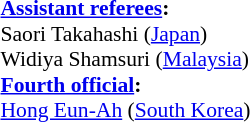<table width=50% style="font-size: 90%">
<tr>
<td><br><br><strong><a href='#'>Assistant referees</a>:</strong>
<br>Saori Takahashi (<a href='#'>Japan</a>)
<br>Widiya Shamsuri (<a href='#'>Malaysia</a>)
<br><strong><a href='#'>Fourth official</a>:</strong>
<br><a href='#'>Hong Eun-Ah</a> (<a href='#'>South Korea</a>)</td>
</tr>
</table>
